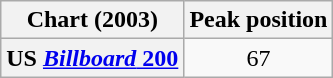<table class="wikitable plainrowheaders" style="text-align:center">
<tr>
<th>Chart (2003)</th>
<th>Peak position</th>
</tr>
<tr>
<th scope="row">US <a href='#'><em>Billboard</em> 200</a></th>
<td>67</td>
</tr>
</table>
